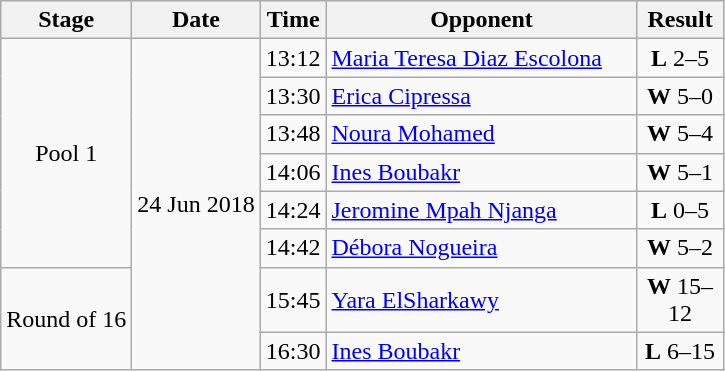<table class=wikitable>
<tr>
<th width=80>Stage</th>
<th>Date</th>
<th>Time</th>
<th width=200>Opponent</th>
<th width=50>Result</th>
</tr>
<tr align=center>
<td rowspan=6>Pool 1</td>
<td rowspan=8>24 Jun 2018</td>
<td>13:12</td>
<td align=left> <a href='#'>Maria Teresa Diaz Escolona</a></td>
<td><strong>L</strong> 2–5</td>
</tr>
<tr align=center>
<td>13:30</td>
<td align=left> <a href='#'>Erica Cipressa</a></td>
<td><strong>W</strong> 5–0</td>
</tr>
<tr align=center>
<td>13:48</td>
<td align=left> <a href='#'>Noura Mohamed</a></td>
<td><strong>W</strong> 5–4</td>
</tr>
<tr align=center>
<td>14:06</td>
<td align=left> <a href='#'>Ines Boubakr</a></td>
<td><strong>W</strong> 5–1</td>
</tr>
<tr align=center>
<td>14:24</td>
<td align=left> <a href='#'>Jeromine Mpah Njanga</a></td>
<td><strong>L</strong> 0–5</td>
</tr>
<tr align=center>
<td>14:42</td>
<td align=left> <a href='#'>Débora Nogueira</a></td>
<td><strong>W</strong> 5–2</td>
</tr>
<tr align=center>
<td rowspan=2>Round of 16</td>
<td>15:45</td>
<td align=left> <a href='#'>Yara ElSharkawy</a></td>
<td><strong>W</strong> 15–12</td>
</tr>
<tr align=center>
<td>16:30</td>
<td align=left> <a href='#'>Ines Boubakr</a></td>
<td><strong>L</strong> 6–15</td>
</tr>
</table>
